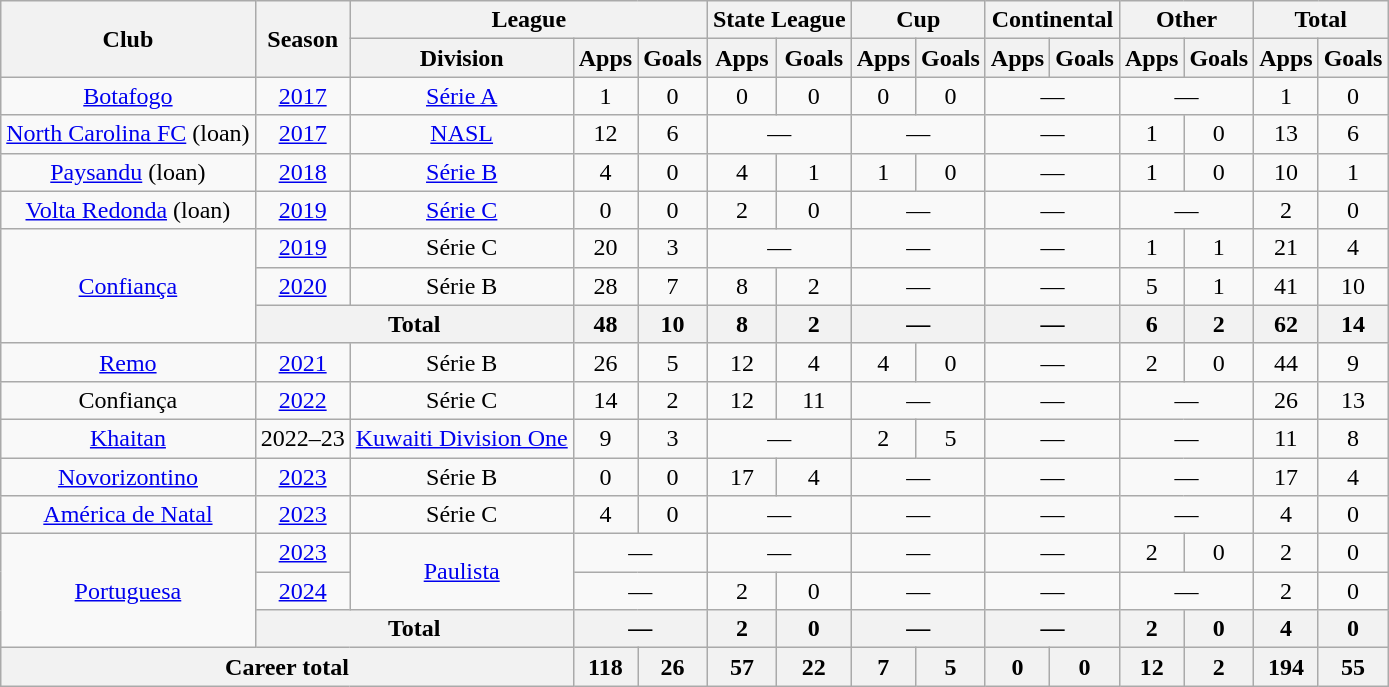<table class="wikitable" style="text-align: center;">
<tr>
<th rowspan="2">Club</th>
<th rowspan="2">Season</th>
<th colspan="3">League</th>
<th colspan="2">State League</th>
<th colspan="2">Cup</th>
<th colspan="2">Continental</th>
<th colspan="2">Other</th>
<th colspan="2">Total</th>
</tr>
<tr>
<th>Division</th>
<th>Apps</th>
<th>Goals</th>
<th>Apps</th>
<th>Goals</th>
<th>Apps</th>
<th>Goals</th>
<th>Apps</th>
<th>Goals</th>
<th>Apps</th>
<th>Goals</th>
<th>Apps</th>
<th>Goals</th>
</tr>
<tr>
<td valign="center"><a href='#'>Botafogo</a></td>
<td><a href='#'>2017</a></td>
<td><a href='#'>Série A</a></td>
<td>1</td>
<td>0</td>
<td>0</td>
<td>0</td>
<td>0</td>
<td>0</td>
<td colspan="2">—</td>
<td colspan="2">—</td>
<td>1</td>
<td>0</td>
</tr>
<tr>
<td valign="center"><a href='#'>North Carolina FC</a> (loan)</td>
<td><a href='#'>2017</a></td>
<td><a href='#'>NASL</a></td>
<td>12</td>
<td>6</td>
<td colspan="2">—</td>
<td colspan="2">—</td>
<td colspan="2">—</td>
<td>1</td>
<td>0</td>
<td>13</td>
<td>6</td>
</tr>
<tr>
<td valign="center"><a href='#'>Paysandu</a> (loan)</td>
<td><a href='#'>2018</a></td>
<td><a href='#'>Série B</a></td>
<td>4</td>
<td>0</td>
<td>4</td>
<td>1</td>
<td>1</td>
<td>0</td>
<td colspan="2">—</td>
<td>1</td>
<td>0</td>
<td>10</td>
<td>1</td>
</tr>
<tr>
<td valign="center"><a href='#'>Volta Redonda</a> (loan)</td>
<td><a href='#'>2019</a></td>
<td><a href='#'>Série C</a></td>
<td>0</td>
<td>0</td>
<td>2</td>
<td>0</td>
<td colspan="2">—</td>
<td colspan="2">—</td>
<td colspan="2">—</td>
<td>2</td>
<td>0</td>
</tr>
<tr>
<td rowspan="3" valign="center"><a href='#'>Confiança</a></td>
<td><a href='#'>2019</a></td>
<td>Série C</td>
<td>20</td>
<td>3</td>
<td colspan="2">—</td>
<td colspan="2">—</td>
<td colspan="2">—</td>
<td>1</td>
<td>1</td>
<td>21</td>
<td>4</td>
</tr>
<tr>
<td><a href='#'>2020</a></td>
<td>Série B</td>
<td>28</td>
<td>7</td>
<td>8</td>
<td>2</td>
<td colspan="2">—</td>
<td colspan="2">—</td>
<td>5</td>
<td>1</td>
<td>41</td>
<td>10</td>
</tr>
<tr>
<th colspan="2"><strong>Total</strong></th>
<th>48</th>
<th>10</th>
<th>8</th>
<th>2</th>
<th colspan="2">—</th>
<th colspan="2">—</th>
<th>6</th>
<th>2</th>
<th>62</th>
<th>14</th>
</tr>
<tr>
<td valign="center"><a href='#'>Remo</a></td>
<td><a href='#'>2021</a></td>
<td>Série B</td>
<td>26</td>
<td>5</td>
<td>12</td>
<td>4</td>
<td>4</td>
<td>0</td>
<td colspan="2">—</td>
<td>2</td>
<td>0</td>
<td>44</td>
<td>9</td>
</tr>
<tr>
<td valign="center">Confiança</td>
<td><a href='#'>2022</a></td>
<td>Série C</td>
<td>14</td>
<td>2</td>
<td>12</td>
<td>11</td>
<td colspan="2">—</td>
<td colspan="2">—</td>
<td colspan="2">—</td>
<td>26</td>
<td>13</td>
</tr>
<tr>
<td valign="center"><a href='#'>Khaitan</a></td>
<td>2022–23</td>
<td><a href='#'>Kuwaiti Division One</a></td>
<td>9</td>
<td>3</td>
<td colspan="2">—</td>
<td>2</td>
<td>5</td>
<td colspan="2">—</td>
<td colspan="2">—</td>
<td>11</td>
<td>8</td>
</tr>
<tr>
<td valign="center"><a href='#'>Novorizontino</a></td>
<td><a href='#'>2023</a></td>
<td>Série B</td>
<td>0</td>
<td>0</td>
<td>17</td>
<td>4</td>
<td colspan="2">—</td>
<td colspan="2">—</td>
<td colspan="2">—</td>
<td>17</td>
<td>4</td>
</tr>
<tr>
<td valign="center"><a href='#'>América de Natal</a></td>
<td><a href='#'>2023</a></td>
<td>Série C</td>
<td>4</td>
<td>0</td>
<td colspan="2">—</td>
<td colspan="2">—</td>
<td colspan="2">—</td>
<td colspan="2">—</td>
<td>4</td>
<td>0</td>
</tr>
<tr>
<td rowspan="3" valign="center"><a href='#'>Portuguesa</a></td>
<td><a href='#'>2023</a></td>
<td rowspan="2"><a href='#'>Paulista</a></td>
<td colspan="2">—</td>
<td colspan="2">—</td>
<td colspan="2">—</td>
<td colspan="2">—</td>
<td>2</td>
<td>0</td>
<td>2</td>
<td>0</td>
</tr>
<tr>
<td><a href='#'>2024</a></td>
<td colspan="2">—</td>
<td>2</td>
<td>0</td>
<td colspan="2">—</td>
<td colspan="2">—</td>
<td colspan="2">—</td>
<td>2</td>
<td>0</td>
</tr>
<tr>
<th colspan="2"><strong>Total</strong></th>
<th colspan="2">—</th>
<th>2</th>
<th>0</th>
<th colspan="2">—</th>
<th colspan="2">—</th>
<th>2</th>
<th>0</th>
<th>4</th>
<th>0</th>
</tr>
<tr>
<th colspan="3"><strong>Career total</strong></th>
<th>118</th>
<th>26</th>
<th>57</th>
<th>22</th>
<th>7</th>
<th>5</th>
<th>0</th>
<th>0</th>
<th>12</th>
<th>2</th>
<th>194</th>
<th>55</th>
</tr>
</table>
